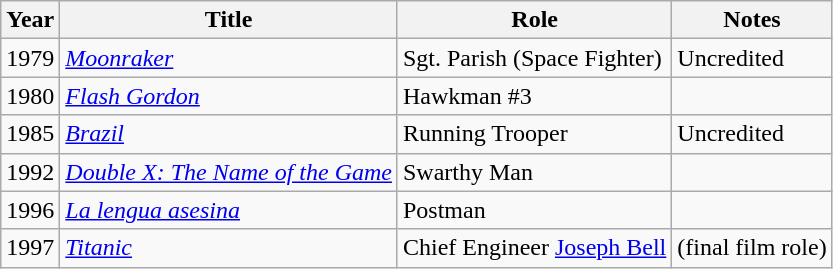<table class="wikitable">
<tr>
<th>Year</th>
<th>Title</th>
<th>Role</th>
<th>Notes</th>
</tr>
<tr>
<td>1979</td>
<td><em><a href='#'>Moonraker</a></em></td>
<td>Sgt. Parish (Space Fighter)</td>
<td>Uncredited</td>
</tr>
<tr>
<td>1980</td>
<td><em><a href='#'>Flash Gordon</a></em></td>
<td>Hawkman #3</td>
<td></td>
</tr>
<tr>
<td>1985</td>
<td><em><a href='#'>Brazil</a></em></td>
<td>Running Trooper</td>
<td>Uncredited</td>
</tr>
<tr>
<td>1992</td>
<td><em><a href='#'>Double X: The Name of the Game</a></em></td>
<td>Swarthy Man</td>
<td></td>
</tr>
<tr>
<td>1996</td>
<td><em><a href='#'>La lengua asesina</a></em></td>
<td>Postman</td>
<td></td>
</tr>
<tr>
<td>1997</td>
<td><em><a href='#'>Titanic</a></em></td>
<td>Chief Engineer <a href='#'>Joseph Bell</a></td>
<td>(final film role)</td>
</tr>
</table>
